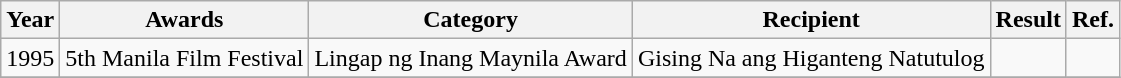<table class="wikitable">
<tr>
<th>Year</th>
<th>Awards</th>
<th>Category</th>
<th>Recipient</th>
<th>Result</th>
<th>Ref.</th>
</tr>
<tr>
<td>1995</td>
<td>5th Manila Film Festival</td>
<td>Lingap ng Inang Maynila Award</td>
<td>Gising Na ang Higanteng Natutulog</td>
<td></td>
<td></td>
</tr>
<tr>
</tr>
</table>
